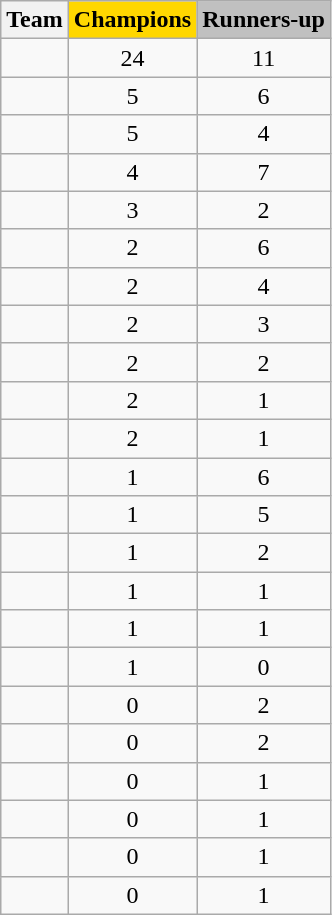<table class="wikitable sortable" style="text-align:center;">
<tr>
<th>Team</th>
<th style="background:#FFD700;">Champions</th>
<th style="background:#C0C0C0;">Runners-up</th>
</tr>
<tr>
<td style="text-align:left"></td>
<td>24</td>
<td>11</td>
</tr>
<tr>
<td style="text-align:left"></td>
<td>5</td>
<td>6</td>
</tr>
<tr>
<td style="text-align:left"></td>
<td>5</td>
<td>4</td>
</tr>
<tr>
<td style="text-align:left"></td>
<td>4</td>
<td>7</td>
</tr>
<tr>
<td style="text-align:left"></td>
<td>3</td>
<td>2</td>
</tr>
<tr>
<td style="text-align:left"></td>
<td>2</td>
<td>6</td>
</tr>
<tr>
<td style="text-align:left"></td>
<td>2</td>
<td>4</td>
</tr>
<tr>
<td style="text-align:left"></td>
<td>2</td>
<td>3</td>
</tr>
<tr>
<td style="text-align:left"></td>
<td>2</td>
<td>2</td>
</tr>
<tr>
<td style="text-align:left"></td>
<td>2</td>
<td>1</td>
</tr>
<tr>
<td style="text-align:left"></td>
<td>2</td>
<td>1</td>
</tr>
<tr>
<td style="text-align:left"></td>
<td>1</td>
<td>6</td>
</tr>
<tr>
<td style="text-align:left"></td>
<td>1</td>
<td>5</td>
</tr>
<tr>
<td style="text-align:left"></td>
<td>1</td>
<td>2</td>
</tr>
<tr>
<td style="text-align:left"></td>
<td>1</td>
<td>1</td>
</tr>
<tr>
<td style="text-align:left"></td>
<td>1</td>
<td>1</td>
</tr>
<tr>
<td style="text-align:left"></td>
<td>1</td>
<td>0</td>
</tr>
<tr>
<td style="text-align:left"></td>
<td>0</td>
<td>2</td>
</tr>
<tr>
<td style="text-align:left"></td>
<td>0</td>
<td>2</td>
</tr>
<tr>
<td style="text-align:left"></td>
<td>0</td>
<td>1</td>
</tr>
<tr>
<td style="text-align:left"></td>
<td>0</td>
<td>1</td>
</tr>
<tr>
<td style="text-align:left"></td>
<td>0</td>
<td>1</td>
</tr>
<tr>
<td style="text-align:left"></td>
<td>0</td>
<td>1</td>
</tr>
</table>
